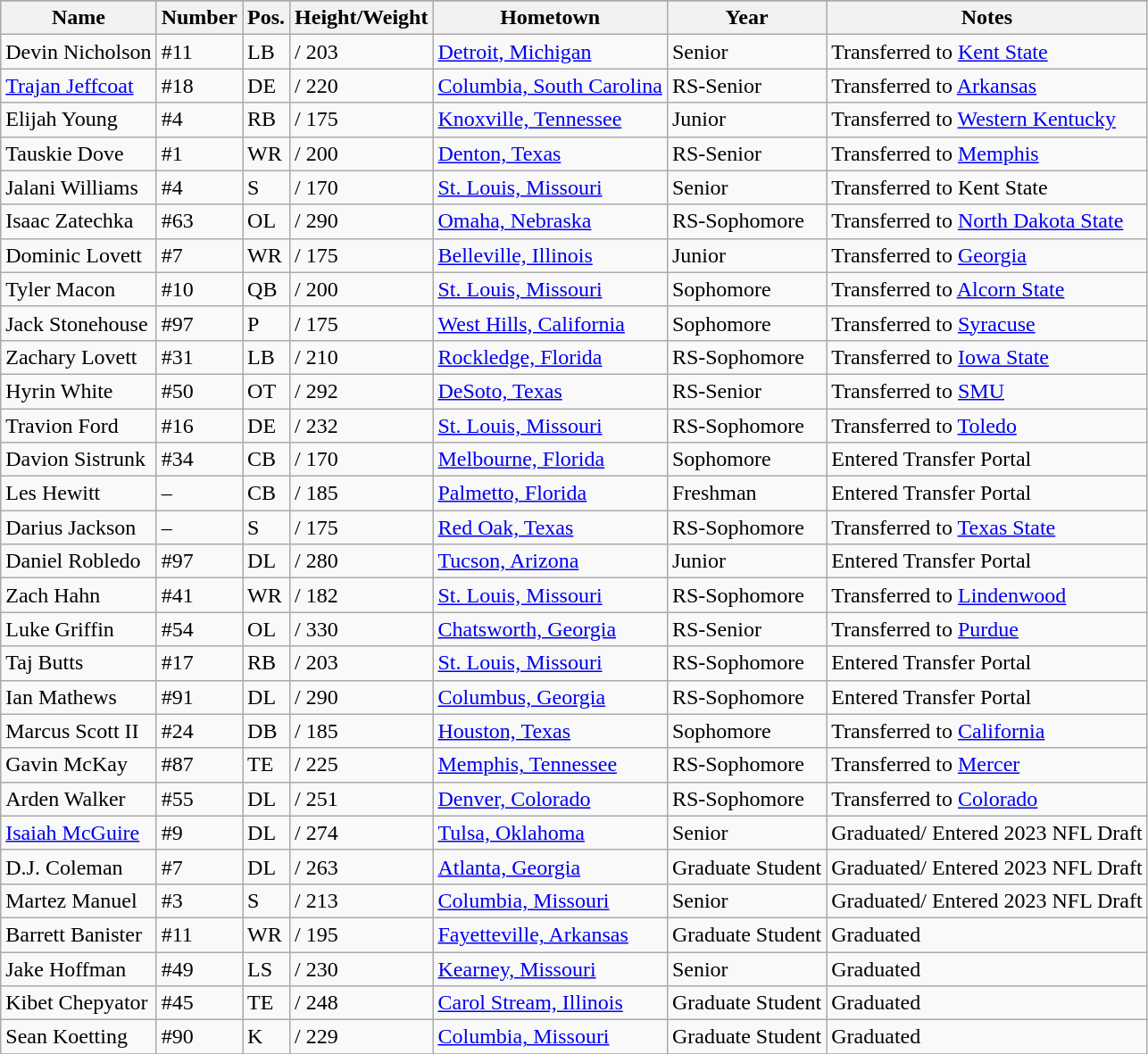<table class="wikitable sortable collapsible">
<tr>
</tr>
<tr>
<th>Name</th>
<th>Number</th>
<th>Pos.</th>
<th>Height/Weight</th>
<th>Hometown</th>
<th>Year</th>
<th class="unsortable">Notes</th>
</tr>
<tr>
<td>Devin Nicholson</td>
<td>#11</td>
<td>LB</td>
<td>/ 203</td>
<td><a href='#'>Detroit, Michigan</a></td>
<td>Senior</td>
<td>Transferred to <a href='#'>Kent State</a></td>
</tr>
<tr>
<td><a href='#'>Trajan Jeffcoat</a></td>
<td>#18</td>
<td>DE</td>
<td>/ 220</td>
<td><a href='#'>Columbia, South Carolina</a></td>
<td>RS-Senior</td>
<td>Transferred to <a href='#'>Arkansas</a></td>
</tr>
<tr>
<td>Elijah Young</td>
<td>#4</td>
<td>RB</td>
<td>/ 175</td>
<td><a href='#'>Knoxville, Tennessee</a></td>
<td>Junior</td>
<td>Transferred to <a href='#'>Western Kentucky</a></td>
</tr>
<tr>
<td>Tauskie Dove</td>
<td>#1</td>
<td>WR</td>
<td>/ 200</td>
<td><a href='#'>Denton, Texas</a></td>
<td>RS-Senior</td>
<td>Transferred to <a href='#'>Memphis</a></td>
</tr>
<tr>
<td>Jalani Williams</td>
<td>#4</td>
<td>S</td>
<td>/ 170</td>
<td><a href='#'>St. Louis, Missouri</a></td>
<td>Senior</td>
<td>Transferred to Kent State</td>
</tr>
<tr>
<td>Isaac Zatechka</td>
<td>#63</td>
<td>OL</td>
<td>/ 290</td>
<td><a href='#'>Omaha, Nebraska</a></td>
<td>RS-Sophomore</td>
<td>Transferred to <a href='#'>North Dakota State</a></td>
</tr>
<tr>
<td>Dominic Lovett</td>
<td>#7</td>
<td>WR</td>
<td>/ 175</td>
<td><a href='#'>Belleville, Illinois</a></td>
<td>Junior</td>
<td>Transferred to <a href='#'>Georgia</a></td>
</tr>
<tr>
<td>Tyler Macon</td>
<td>#10</td>
<td>QB</td>
<td>/ 200</td>
<td><a href='#'>St. Louis, Missouri</a></td>
<td>Sophomore</td>
<td>Transferred to <a href='#'>Alcorn State</a></td>
</tr>
<tr>
<td>Jack Stonehouse</td>
<td>#97</td>
<td>P</td>
<td>/ 175</td>
<td><a href='#'>West Hills, California</a></td>
<td>Sophomore</td>
<td>Transferred to <a href='#'>Syracuse</a></td>
</tr>
<tr>
<td>Zachary Lovett</td>
<td>#31</td>
<td>LB</td>
<td>/ 210</td>
<td><a href='#'>Rockledge, Florida</a></td>
<td>RS-Sophomore</td>
<td>Transferred to <a href='#'>Iowa State</a></td>
</tr>
<tr>
<td>Hyrin White</td>
<td>#50</td>
<td>OT</td>
<td>/ 292</td>
<td><a href='#'>DeSoto, Texas</a></td>
<td>RS-Senior</td>
<td>Transferred to <a href='#'>SMU</a></td>
</tr>
<tr>
<td>Travion Ford</td>
<td>#16</td>
<td>DE</td>
<td>/ 232</td>
<td><a href='#'>St. Louis, Missouri</a></td>
<td>RS-Sophomore</td>
<td>Transferred to <a href='#'>Toledo</a></td>
</tr>
<tr>
<td>Davion Sistrunk</td>
<td>#34</td>
<td>CB</td>
<td>/ 170</td>
<td><a href='#'>Melbourne, Florida</a></td>
<td>Sophomore</td>
<td>Entered Transfer Portal</td>
</tr>
<tr>
<td>Les Hewitt</td>
<td>–</td>
<td>CB</td>
<td>/ 185</td>
<td><a href='#'>Palmetto, Florida</a></td>
<td>Freshman</td>
<td>Entered Transfer Portal</td>
</tr>
<tr>
<td>Darius Jackson</td>
<td>–</td>
<td>S</td>
<td>/ 175</td>
<td><a href='#'>Red Oak, Texas</a></td>
<td>RS-Sophomore</td>
<td>Transferred to <a href='#'>Texas State</a></td>
</tr>
<tr>
<td>Daniel Robledo</td>
<td>#97</td>
<td>DL</td>
<td>/ 280</td>
<td><a href='#'>Tucson, Arizona</a></td>
<td>Junior</td>
<td>Entered Transfer Portal</td>
</tr>
<tr>
<td>Zach Hahn</td>
<td>#41</td>
<td>WR</td>
<td>/ 182</td>
<td><a href='#'>St. Louis, Missouri</a></td>
<td>RS-Sophomore</td>
<td>Transferred to <a href='#'>Lindenwood</a></td>
</tr>
<tr>
<td>Luke Griffin</td>
<td>#54</td>
<td>OL</td>
<td>/ 330</td>
<td><a href='#'>Chatsworth, Georgia</a></td>
<td>RS-Senior</td>
<td>Transferred to <a href='#'>Purdue</a></td>
</tr>
<tr>
<td>Taj Butts</td>
<td>#17</td>
<td>RB</td>
<td>/ 203</td>
<td><a href='#'>St. Louis, Missouri</a></td>
<td>RS-Sophomore</td>
<td>Entered Transfer Portal</td>
</tr>
<tr>
<td>Ian Mathews</td>
<td>#91</td>
<td>DL</td>
<td>/ 290</td>
<td><a href='#'>Columbus, Georgia</a></td>
<td>RS-Sophomore</td>
<td>Entered Transfer Portal</td>
</tr>
<tr>
<td>Marcus Scott II</td>
<td>#24</td>
<td>DB</td>
<td>/ 185</td>
<td><a href='#'>Houston, Texas</a></td>
<td>Sophomore</td>
<td>Transferred to <a href='#'>California</a></td>
</tr>
<tr>
<td>Gavin McKay</td>
<td>#87</td>
<td>TE</td>
<td>/ 225</td>
<td><a href='#'>Memphis, Tennessee</a></td>
<td>RS-Sophomore</td>
<td>Transferred to <a href='#'>Mercer</a></td>
</tr>
<tr>
<td>Arden Walker</td>
<td>#55</td>
<td>DL</td>
<td>/ 251</td>
<td><a href='#'>Denver, Colorado</a></td>
<td>RS-Sophomore</td>
<td>Transferred to <a href='#'>Colorado</a></td>
</tr>
<tr>
<td><a href='#'>Isaiah McGuire</a></td>
<td>#9</td>
<td>DL</td>
<td>/ 274</td>
<td><a href='#'>Tulsa, Oklahoma</a></td>
<td>Senior</td>
<td>Graduated/ Entered 2023 NFL Draft</td>
</tr>
<tr>
<td>D.J. Coleman</td>
<td>#7</td>
<td>DL</td>
<td>/ 263</td>
<td><a href='#'>Atlanta, Georgia</a></td>
<td>Graduate Student</td>
<td>Graduated/ Entered 2023 NFL Draft</td>
</tr>
<tr>
<td>Martez Manuel</td>
<td>#3</td>
<td>S</td>
<td>/ 213</td>
<td><a href='#'>Columbia, Missouri</a></td>
<td>Senior</td>
<td>Graduated/ Entered 2023 NFL Draft</td>
</tr>
<tr>
<td>Barrett Banister</td>
<td>#11</td>
<td>WR</td>
<td>/ 195</td>
<td><a href='#'>Fayetteville, Arkansas</a></td>
<td>Graduate Student</td>
<td>Graduated</td>
</tr>
<tr>
<td>Jake Hoffman</td>
<td>#49</td>
<td>LS</td>
<td>/ 230</td>
<td><a href='#'>Kearney, Missouri</a></td>
<td>Senior</td>
<td>Graduated</td>
</tr>
<tr>
<td>Kibet Chepyator</td>
<td>#45</td>
<td>TE</td>
<td>/ 248</td>
<td><a href='#'>Carol Stream, Illinois</a></td>
<td>Graduate Student</td>
<td>Graduated</td>
</tr>
<tr>
<td>Sean Koetting</td>
<td>#90</td>
<td>K</td>
<td>/ 229</td>
<td><a href='#'>Columbia, Missouri</a></td>
<td>Graduate Student</td>
<td>Graduated</td>
</tr>
<tr>
</tr>
</table>
